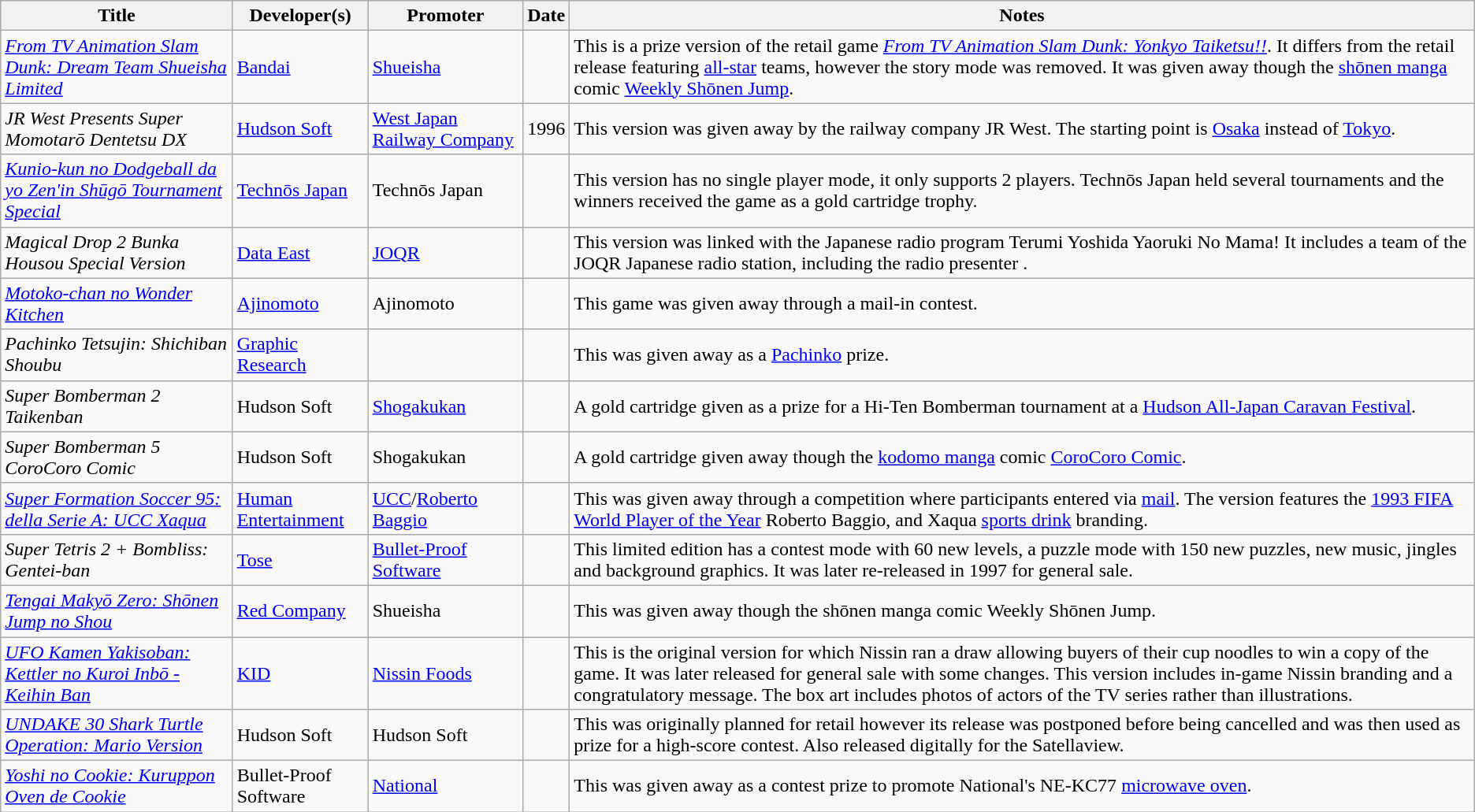<table class="wikitable plainrowheaders sortable" id="limitededition">
<tr>
<th>Title</th>
<th>Developer(s)</th>
<th>Promoter</th>
<th>Date</th>
<th>Notes</th>
</tr>
<tr>
<td><em><a href='#'>From TV Animation Slam Dunk: Dream Team Shueisha Limited</a></em></td>
<td><a href='#'>Bandai</a></td>
<td><a href='#'>Shueisha</a></td>
<td></td>
<td>This is a prize version of the retail game <em><a href='#'>From TV Animation Slam Dunk: Yonkyo Taiketsu!!</a></em>.  It differs from the retail release featuring <a href='#'>all-star</a> teams, however the story mode was removed. It was given away though the <a href='#'>shōnen manga</a> comic <a href='#'>Weekly Shōnen Jump</a>.</td>
</tr>
<tr>
<td><em>JR West Presents Super Momotarō Dentetsu DX</em></td>
<td><a href='#'>Hudson Soft</a></td>
<td><a href='#'>West Japan Railway Company</a></td>
<td>1996</td>
<td>This version was given away by the railway company JR West.  The starting point is <a href='#'>Osaka</a> instead of <a href='#'>Tokyo</a>.</td>
</tr>
<tr>
<td><em><a href='#'>Kunio-kun no Dodgeball da yo Zen'in Shūgō Tournament Special</a></em></td>
<td><a href='#'>Technōs Japan</a></td>
<td>Technōs Japan</td>
<td></td>
<td>This version has no single player mode, it only supports 2 players. Technōs Japan held several tournaments and the winners received the game as a gold cartridge trophy.</td>
</tr>
<tr>
<td><em>Magical Drop 2 Bunka Housou Special Version</em></td>
<td><a href='#'>Data East</a></td>
<td><a href='#'>JOQR</a></td>
<td></td>
<td>This version was linked with the Japanese radio program Terumi Yoshida Yaoruki No Mama!  It includes a team of the JOQR Japanese radio station, including the radio presenter .</td>
</tr>
<tr>
<td><em><a href='#'>Motoko-chan no Wonder Kitchen</a></em></td>
<td><a href='#'>Ajinomoto</a></td>
<td>Ajinomoto</td>
<td></td>
<td>This game was given away through a mail-in contest.</td>
</tr>
<tr>
<td><em>Pachinko Tetsujin: Shichiban Shoubu</em></td>
<td><a href='#'>Graphic Research</a></td>
<td></td>
<td></td>
<td>This was given away as a <a href='#'>Pachinko</a> prize.</td>
</tr>
<tr>
<td><em>Super Bomberman 2 Taikenban</em></td>
<td>Hudson Soft</td>
<td><a href='#'>Shogakukan</a></td>
<td></td>
<td>A gold cartridge given as a prize for a Hi-Ten Bomberman tournament at a <a href='#'>Hudson All-Japan Caravan Festival</a>.</td>
</tr>
<tr>
<td><em>Super Bomberman 5 CoroCoro Comic</em></td>
<td>Hudson Soft</td>
<td>Shogakukan</td>
<td></td>
<td>A gold cartridge given away though the <a href='#'>kodomo manga</a> comic <a href='#'>CoroCoro Comic</a>.</td>
</tr>
<tr>
<td><em><a href='#'>Super Formation Soccer 95: della Serie A: UCC Xaqua</a></em></td>
<td><a href='#'>Human Entertainment</a></td>
<td><a href='#'>UCC</a>/<a href='#'>Roberto Baggio</a></td>
<td></td>
<td>This was given away through a competition where participants entered via <a href='#'>mail</a>.  The version features the <a href='#'>1993 FIFA World Player of the Year</a> Roberto Baggio, and Xaqua <a href='#'>sports drink</a> branding.</td>
</tr>
<tr>
<td><em>Super Tetris 2 + Bombliss: Gentei-ban</em></td>
<td><a href='#'>Tose</a></td>
<td><a href='#'>Bullet-Proof Software</a></td>
<td></td>
<td>This limited edition has a contest mode with 60 new levels, a puzzle mode with 150 new puzzles, new music, jingles and background graphics.  It was later re-released in 1997 for general sale.</td>
</tr>
<tr>
<td><em><a href='#'>Tengai Makyō Zero: Shōnen Jump no Shou</a></em></td>
<td><a href='#'>Red Company</a></td>
<td>Shueisha</td>
<td></td>
<td>This was given away though the shōnen manga comic Weekly Shōnen Jump.</td>
</tr>
<tr>
<td><em><a href='#'>UFO Kamen Yakisoban: Kettler no Kuroi Inbō - Keihin Ban</a></em></td>
<td><a href='#'>KID</a></td>
<td><a href='#'>Nissin Foods</a></td>
<td></td>
<td>This is the original version for which Nissin ran a draw allowing buyers of their  cup noodles to win a copy of the game.  It was later released for general sale with some changes.  This version includes in-game Nissin branding and a congratulatory message.  The box art includes photos of actors of the TV series rather than illustrations.</td>
</tr>
<tr>
<td><em><a href='#'>UNDAKE 30 Shark Turtle Operation: Mario Version</a></em></td>
<td>Hudson Soft</td>
<td>Hudson Soft</td>
<td></td>
<td>This was originally planned for retail however its release was postponed before being cancelled and was then used as prize for a high-score contest.  Also released digitally for the Satellaview.</td>
</tr>
<tr>
<td><em><a href='#'>Yoshi no Cookie: Kuruppon Oven de Cookie</a></em></td>
<td>Bullet-Proof Software</td>
<td><a href='#'>National</a></td>
<td></td>
<td>This was given away as a contest prize to promote National's NE-KC77 <a href='#'>microwave oven</a>.</td>
</tr>
</table>
